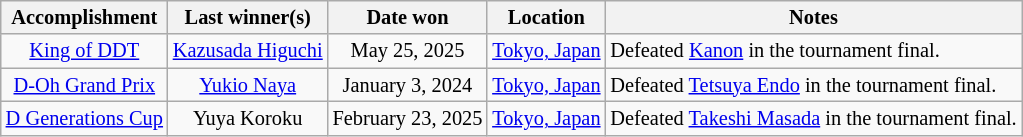<table class="wikitable" style="text-align:center; font-size:85%;">
<tr>
<th>Accomplishment</th>
<th>Last winner(s)</th>
<th>Date won</th>
<th>Location</th>
<th>Notes</th>
</tr>
<tr>
<td><a href='#'>King of DDT</a></td>
<td><a href='#'>Kazusada Higuchi</a></td>
<td>May 25, 2025</td>
<td><a href='#'>Tokyo, Japan</a></td>
<td style="text-align:left;">Defeated <a href='#'>Kanon</a> in the tournament final.</td>
</tr>
<tr>
<td><a href='#'>D-Oh Grand Prix</a></td>
<td><a href='#'>Yukio Naya</a></td>
<td>January 3, 2024</td>
<td><a href='#'>Tokyo, Japan</a></td>
<td style="text-align:left;">Defeated <a href='#'>Tetsuya Endo</a> in the tournament final.</td>
</tr>
<tr>
<td><a href='#'>D Generations Cup</a></td>
<td>Yuya Koroku</td>
<td>February 23, 2025</td>
<td><a href='#'>Tokyo, Japan</a></td>
<td style="text-align:left;">Defeated <a href='#'>Takeshi Masada</a> in the tournament final.</td>
</tr>
</table>
